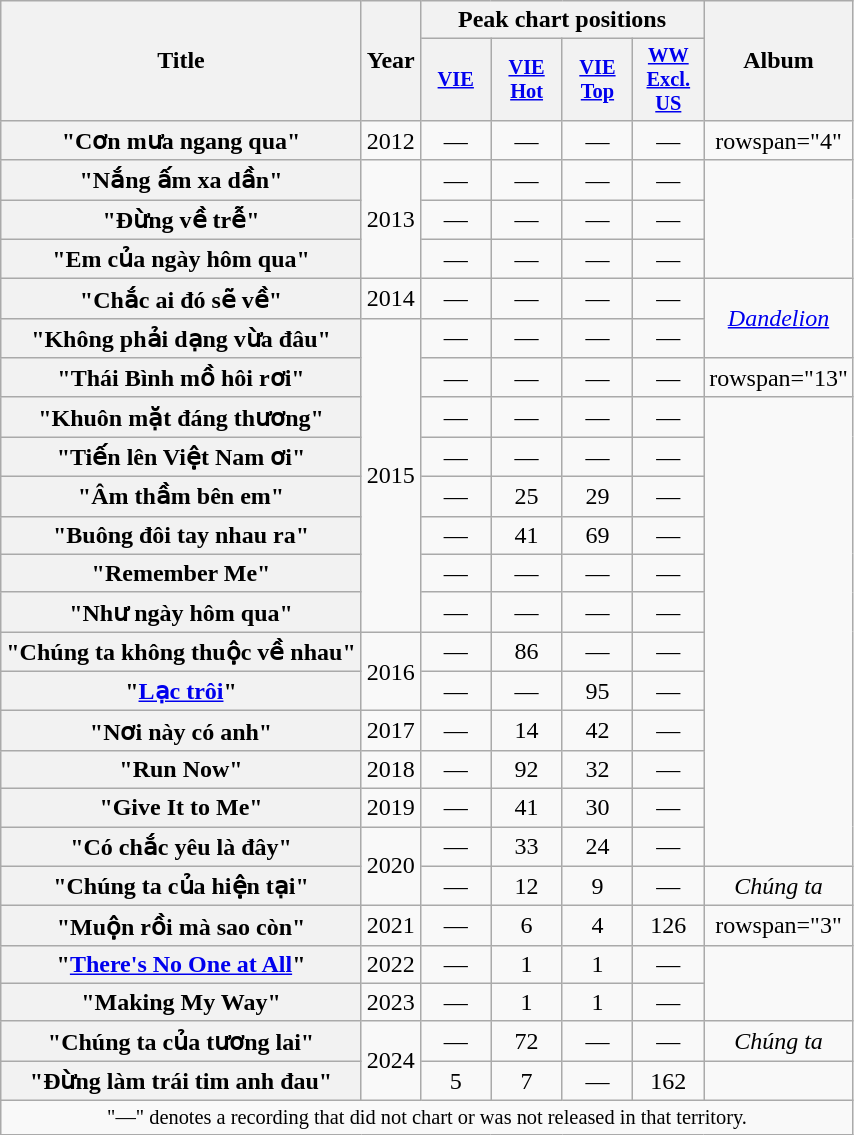<table class="wikitable plainrowheaders" style="text-align:center">
<tr>
<th scope="col" rowspan="2">Title</th>
<th scope="col" rowspan="2">Year</th>
<th colspan="4">Peak chart positions</th>
<th scope="col" rowspan="2">Album</th>
</tr>
<tr>
<th scope="col" style="width:3em;font-size:85%"><a href='#'>VIE</a><br></th>
<th scope="col" style="width:3em;font-size:85%"><a href='#'>VIE<br>Hot</a><br></th>
<th scope="col" style="width:3em;font-size:85%"><a href='#'>VIE<br>Top</a><br></th>
<th scope="col" style="width:3em;font-size:85%"><a href='#'>WW Excl. US</a><br></th>
</tr>
<tr>
<th scope="row">"Cơn mưa ngang qua"</th>
<td>2012</td>
<td>—</td>
<td>—</td>
<td>—</td>
<td>—</td>
<td>rowspan="4" </td>
</tr>
<tr>
<th scope="row">"Nắng ấm xa dần"</th>
<td rowspan="3">2013</td>
<td>—</td>
<td>—</td>
<td>—</td>
<td>—</td>
</tr>
<tr>
<th scope="row">"Đừng về trễ"</th>
<td>—</td>
<td>—</td>
<td>—</td>
<td>—</td>
</tr>
<tr>
<th scope="row">"Em của ngày hôm qua"</th>
<td>—</td>
<td>—</td>
<td>—</td>
<td>—</td>
</tr>
<tr>
<th scope="row">"Chắc ai đó sẽ về"</th>
<td>2014</td>
<td>—</td>
<td>—</td>
<td>—</td>
<td>—</td>
<td rowspan="2"><em><a href='#'>Dandelion</a></em></td>
</tr>
<tr>
<th scope="row">"Không phải dạng vừa đâu"</th>
<td rowspan="8">2015</td>
<td>—</td>
<td>—</td>
<td>—</td>
<td>—</td>
</tr>
<tr>
<th scope="row">"Thái Bình mồ hôi rơi"</th>
<td>—</td>
<td>—</td>
<td>—</td>
<td>—</td>
<td>rowspan="13" </td>
</tr>
<tr>
<th scope="row">"Khuôn mặt đáng thương"</th>
<td>—</td>
<td>—</td>
<td>—</td>
<td>—</td>
</tr>
<tr>
<th scope="row">"Tiến lên Việt Nam ơi"</th>
<td>—</td>
<td>—</td>
<td>—</td>
<td>—</td>
</tr>
<tr>
<th scope="row">"Âm thầm bên em"</th>
<td>—</td>
<td>25</td>
<td>29</td>
<td>—</td>
</tr>
<tr>
<th scope="row">"Buông đôi tay nhau ra"</th>
<td>—</td>
<td>41</td>
<td>69</td>
<td>—</td>
</tr>
<tr>
<th scope="row">"Remember Me"</th>
<td>—</td>
<td>—</td>
<td>—</td>
<td>—</td>
</tr>
<tr>
<th scope="row">"Như ngày hôm qua"</th>
<td>—</td>
<td>—</td>
<td>—</td>
<td>—</td>
</tr>
<tr>
<th scope="row">"Chúng ta không thuộc về nhau"</th>
<td rowspan="2">2016</td>
<td>—</td>
<td>86</td>
<td>—</td>
<td>—</td>
</tr>
<tr>
<th scope="row">"<a href='#'>Lạc trôi</a>"</th>
<td>—</td>
<td>—</td>
<td>95</td>
<td>—</td>
</tr>
<tr>
<th scope="row">"Nơi này có anh"</th>
<td>2017</td>
<td>—</td>
<td>14</td>
<td>42</td>
<td>—</td>
</tr>
<tr>
<th scope="row">"Run Now"</th>
<td>2018</td>
<td>—</td>
<td>92</td>
<td>32</td>
<td>—</td>
</tr>
<tr>
<th scope="row">"Give It to Me"<br></th>
<td>2019</td>
<td>—</td>
<td>41</td>
<td>30</td>
<td>—</td>
</tr>
<tr>
<th scope="row">"Có chắc yêu là đây"</th>
<td rowspan="2">2020</td>
<td>—</td>
<td>33</td>
<td>24</td>
<td>—</td>
</tr>
<tr>
<th scope="row">"Chúng ta của hiện tại"</th>
<td>—</td>
<td>12</td>
<td>9</td>
<td>—</td>
<td><em>Chúng ta</em></td>
</tr>
<tr>
<th scope="row">"Muộn rồi mà sao còn"</th>
<td>2021</td>
<td>—</td>
<td>6</td>
<td>4</td>
<td>126</td>
<td>rowspan="3" </td>
</tr>
<tr>
<th scope="row">"<a href='#'>There's No One at All</a>"</th>
<td>2022</td>
<td>—</td>
<td>1</td>
<td>1</td>
<td>—</td>
</tr>
<tr>
<th scope="row">"Making My Way"</th>
<td>2023</td>
<td>—</td>
<td>1</td>
<td>1</td>
<td>—</td>
</tr>
<tr>
<th scope="row">"Chúng ta của tương lai"</th>
<td rowspan="2">2024</td>
<td>—</td>
<td>72</td>
<td>—</td>
<td>—</td>
<td><em>Chúng ta</em></td>
</tr>
<tr>
<th scope="row">"Đừng làm trái tim anh đau"</th>
<td>5</td>
<td>7</td>
<td>—</td>
<td>162</td>
<td></td>
</tr>
<tr>
<td colspan="8" style="font-size:85%">"—" denotes a recording that did not chart or was not released in that territory.</td>
</tr>
</table>
